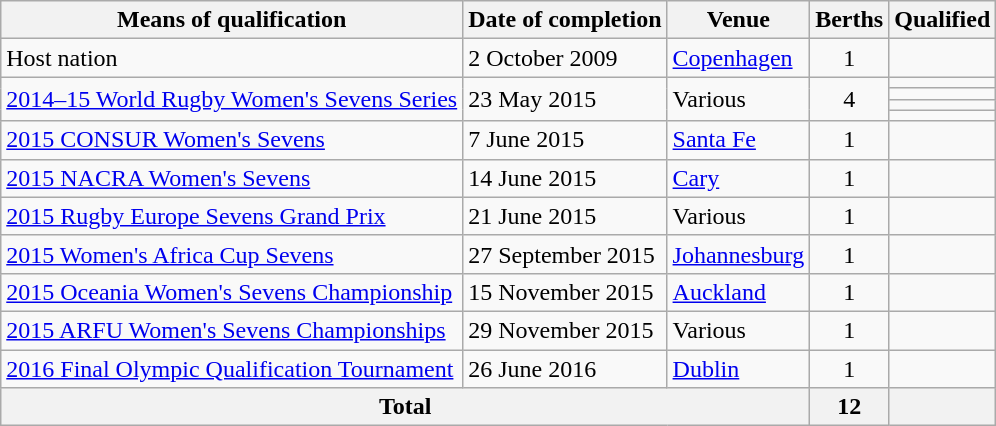<table class="wikitable">
<tr>
<th>Means of qualification</th>
<th>Date of completion</th>
<th>Venue</th>
<th>Berths</th>
<th>Qualified</th>
</tr>
<tr>
<td>Host nation</td>
<td>2 October 2009</td>
<td> <a href='#'>Copenhagen</a></td>
<td align=center>1</td>
<td></td>
</tr>
<tr>
<td rowspan="4"><a href='#'>2014–15 World Rugby Women's Sevens Series</a></td>
<td rowspan="4">23 May 2015</td>
<td rowspan="4">Various</td>
<td rowspan="4" style="text-align:center;">4</td>
<td></td>
</tr>
<tr>
<td></td>
</tr>
<tr>
<td></td>
</tr>
<tr>
<td></td>
</tr>
<tr>
<td><a href='#'>2015 CONSUR Women's Sevens</a></td>
<td>7 June 2015</td>
<td> <a href='#'>Santa Fe</a></td>
<td align=center>1</td>
<td></td>
</tr>
<tr>
<td><a href='#'>2015 NACRA Women's Sevens</a></td>
<td>14 June 2015</td>
<td> <a href='#'>Cary</a></td>
<td align=center>1</td>
<td></td>
</tr>
<tr>
<td><a href='#'>2015 Rugby Europe Sevens Grand Prix</a></td>
<td>21 June 2015</td>
<td>Various</td>
<td align=center>1</td>
<td></td>
</tr>
<tr>
<td><a href='#'>2015 Women's Africa Cup Sevens</a></td>
<td>27 September 2015</td>
<td> <a href='#'>Johannesburg</a></td>
<td align=center>1</td>
<td></td>
</tr>
<tr>
<td><a href='#'>2015 Oceania Women's Sevens Championship</a></td>
<td>15 November 2015</td>
<td> <a href='#'>Auckland</a></td>
<td align=center>1</td>
<td></td>
</tr>
<tr>
<td><a href='#'>2015 ARFU Women's Sevens Championships</a></td>
<td>29 November 2015</td>
<td>Various</td>
<td align=center>1</td>
<td></td>
</tr>
<tr>
<td><a href='#'>2016 Final Olympic Qualification Tournament</a></td>
<td>26 June 2016</td>
<td> <a href='#'>Dublin</a></td>
<td align=center>1</td>
<td></td>
</tr>
<tr>
<th colspan=3>Total</th>
<th>12</th>
<th></th>
</tr>
</table>
